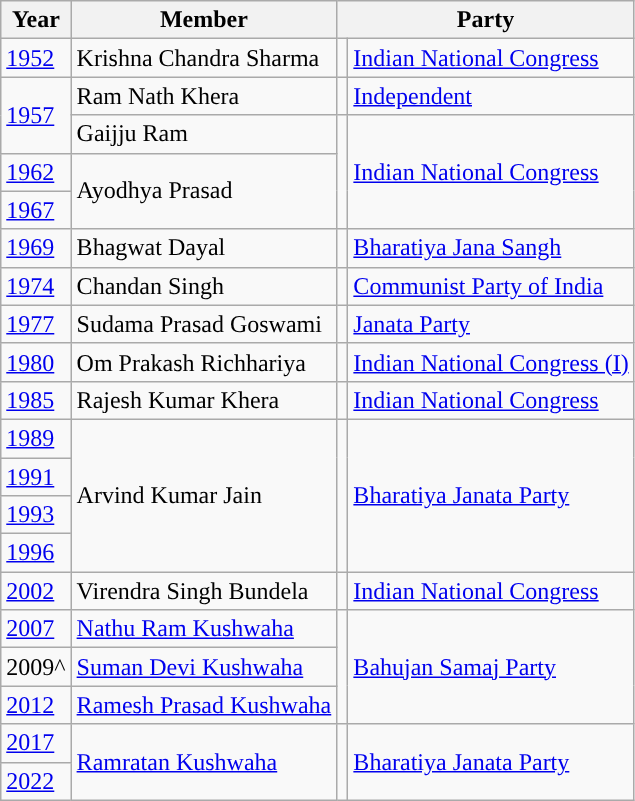<table class="wikitable">
<tr>
<th>Year</th>
<th>Member</th>
<th colspan="2">Party</th>
</tr>
<tr>
<td><a href='#'>1952</a></td>
<td>Krishna Chandra Sharma</td>
<td style="background-color: "></td>
<td><a href='#'>Indian National Congress</a></td>
</tr>
<tr>
<td rowspan="2"><a href='#'>1957</a></td>
<td>Ram Nath Khera</td>
<td style="background-color: "></td>
<td><a href='#'>Independent</a></td>
</tr>
<tr>
<td>Gaijju Ram</td>
<td rowspan="3" style="background-color: "></td>
<td rowspan="3"><a href='#'>Indian National Congress</a></td>
</tr>
<tr>
<td><a href='#'>1962</a></td>
<td rowspan="2">Ayodhya Prasad</td>
</tr>
<tr>
<td><a href='#'>1967</a></td>
</tr>
<tr>
<td><a href='#'>1969</a></td>
<td>Bhagwat Dayal</td>
<td style="background-color: "></td>
<td><a href='#'>Bharatiya Jana Sangh</a></td>
</tr>
<tr>
<td><a href='#'>1974</a></td>
<td>Chandan Singh</td>
<td style="background-color: "></td>
<td><a href='#'>Communist Party of India</a></td>
</tr>
<tr>
<td><a href='#'>1977</a></td>
<td>Sudama Prasad Goswami</td>
<td style="background-color: "></td>
<td><a href='#'>Janata Party</a></td>
</tr>
<tr>
<td><a href='#'>1980</a></td>
<td>Om Prakash Richhariya</td>
<td style="background-color: "></td>
<td><a href='#'>Indian National Congress (I)</a></td>
</tr>
<tr>
<td><a href='#'>1985</a></td>
<td>Rajesh Kumar Khera</td>
<td style="background-color: "></td>
<td><a href='#'>Indian National Congress</a></td>
</tr>
<tr>
<td><a href='#'>1989</a></td>
<td rowspan="4">Arvind Kumar Jain</td>
<td rowspan="4" style="background-color: "></td>
<td rowspan="4"><a href='#'>Bharatiya Janata Party</a></td>
</tr>
<tr>
<td><a href='#'>1991</a></td>
</tr>
<tr>
<td><a href='#'>1993</a></td>
</tr>
<tr>
<td><a href='#'>1996</a></td>
</tr>
<tr>
<td><a href='#'>2002</a></td>
<td>Virendra Singh Bundela</td>
<td style="background-color: "></td>
<td><a href='#'>Indian National Congress</a></td>
</tr>
<tr>
<td><a href='#'>2007</a></td>
<td><a href='#'>Nathu Ram Kushwaha</a></td>
<td rowspan="3" style="background-color: "></td>
<td rowspan="3"><a href='#'>Bahujan Samaj Party</a></td>
</tr>
<tr>
<td>2009^</td>
<td><a href='#'>Suman Devi Kushwaha</a></td>
</tr>
<tr>
<td><a href='#'>2012</a></td>
<td><a href='#'>Ramesh Prasad Kushwaha</a></td>
</tr>
<tr>
<td><a href='#'>2017</a></td>
<td rowspan="2"><a href='#'>Ramratan Kushwaha</a></td>
<td rowspan="2" style="background-color: "></td>
<td rowspan="2"><a href='#'>Bharatiya Janata Party</a></td>
</tr>
<tr>
<td><a href='#'>2022</a></td>
</tr>
</table>
